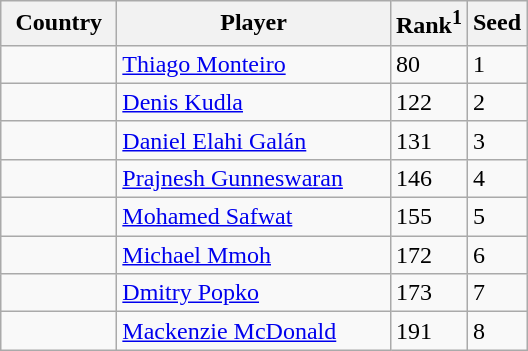<table class="sortable wikitable">
<tr>
<th width="70">Country</th>
<th width="175">Player</th>
<th>Rank<sup>1</sup></th>
<th>Seed</th>
</tr>
<tr>
<td></td>
<td><a href='#'>Thiago Monteiro</a></td>
<td>80</td>
<td>1</td>
</tr>
<tr>
<td></td>
<td><a href='#'>Denis Kudla</a></td>
<td>122</td>
<td>2</td>
</tr>
<tr>
<td></td>
<td><a href='#'>Daniel Elahi Galán</a></td>
<td>131</td>
<td>3</td>
</tr>
<tr>
<td></td>
<td><a href='#'>Prajnesh Gunneswaran</a></td>
<td>146</td>
<td>4</td>
</tr>
<tr>
<td></td>
<td><a href='#'>Mohamed Safwat</a></td>
<td>155</td>
<td>5</td>
</tr>
<tr>
<td></td>
<td><a href='#'>Michael Mmoh</a></td>
<td>172</td>
<td>6</td>
</tr>
<tr>
<td></td>
<td><a href='#'>Dmitry Popko</a></td>
<td>173</td>
<td>7</td>
</tr>
<tr>
<td></td>
<td><a href='#'>Mackenzie McDonald</a></td>
<td>191</td>
<td>8</td>
</tr>
</table>
